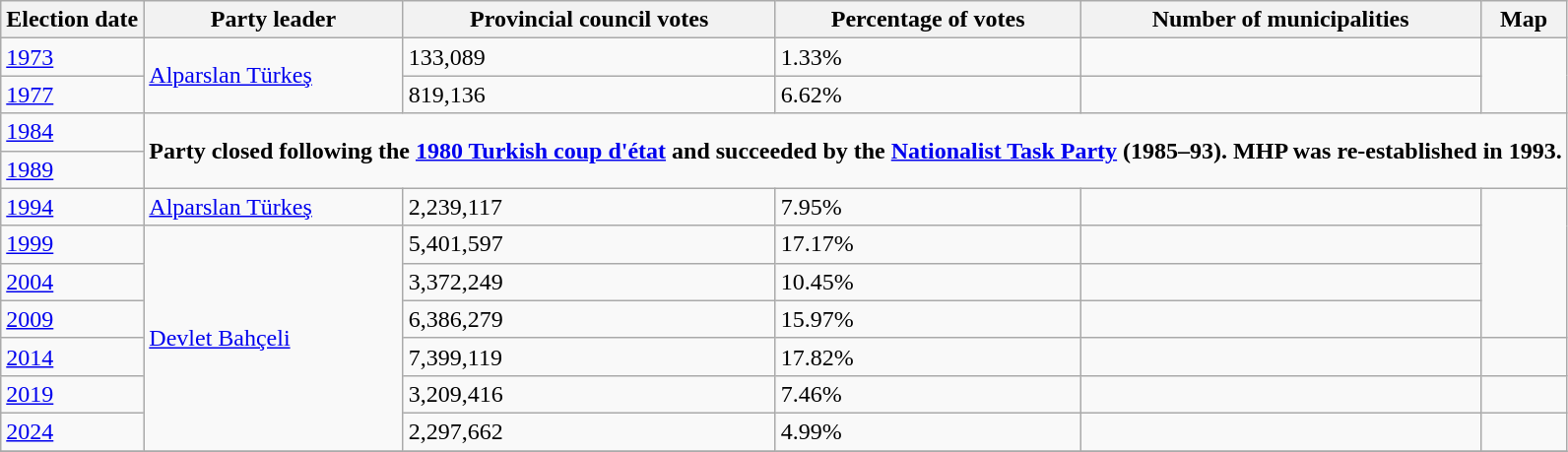<table class="wikitable">
<tr>
<th text-align:center;">Election date</th>
<th text-align:center;">Party leader</th>
<th text-align:center;">Provincial council votes</th>
<th text-align:center;">Percentage of votes</th>
<th text-align:center;">Number of municipalities</th>
<th text-align:center;">Map</th>
</tr>
<tr>
<td><a href='#'>1973</a></td>
<td rowspan="2"><a href='#'>Alparslan Türkeş</a></td>
<td>133,089</td>
<td>1.33%</td>
<td></td>
</tr>
<tr>
<td><a href='#'>1977</a></td>
<td>819,136</td>
<td>6.62%</td>
<td></td>
</tr>
<tr>
<td><a href='#'>1984</a></td>
<td colspan="5" rowspan="2"><strong>Party closed following the <a href='#'>1980 Turkish coup d'état</a> and succeeded by the <a href='#'>Nationalist Task Party</a> (1985–93). MHP was re-established in 1993.</strong></td>
</tr>
<tr>
<td><a href='#'>1989</a></td>
</tr>
<tr>
<td><a href='#'>1994</a></td>
<td><a href='#'>Alparslan Türkeş</a></td>
<td>2,239,117</td>
<td>7.95%</td>
<td></td>
</tr>
<tr>
<td><a href='#'>1999</a></td>
<td rowspan="6"><a href='#'>Devlet Bahçeli</a></td>
<td>5,401,597</td>
<td>17.17%</td>
<td></td>
</tr>
<tr>
<td><a href='#'>2004</a></td>
<td>3,372,249</td>
<td>10.45%</td>
<td></td>
</tr>
<tr>
<td><a href='#'>2009</a></td>
<td>6,386,279</td>
<td>15.97%</td>
<td></td>
</tr>
<tr>
<td><a href='#'>2014</a></td>
<td>7,399,119</td>
<td>17.82%</td>
<td></td>
<td></td>
</tr>
<tr>
<td><a href='#'>2019</a></td>
<td>3,209,416</td>
<td>7.46%</td>
<td></td>
<td></td>
</tr>
<tr>
<td><a href='#'>2024</a></td>
<td>2,297,662</td>
<td>4.99%</td>
<td></td>
<td></td>
</tr>
<tr>
</tr>
</table>
